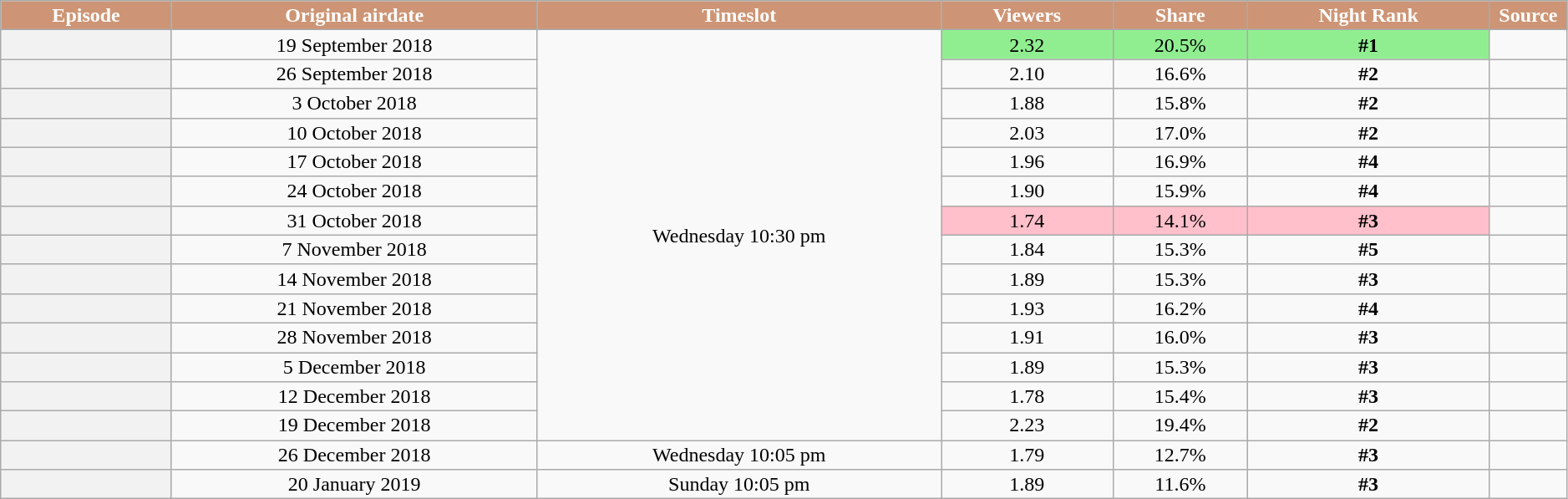<table class="wikitable plainrowheaders" style="text-align:center; line-height:16px; width:99%;">
<tr>
<th scope="col" style="background:#CD9575; color:white;">Episode</th>
<th scope="col" style="background:#CD9575; color:white;">Original airdate</th>
<th scope="col" style="background:#CD9575; color:white;">Timeslot</th>
<th style="background:#CD9575; color:white;">Viewers<br></th>
<th style="background:#CD9575; color:white;">Share</th>
<th style="background:#CD9575; color:white;">Night Rank</th>
<th scope="col" style="background:#CD9575; color:white; width:05%;">Source</th>
</tr>
<tr>
<th scope="row" style="text-align:center"></th>
<td>19 September 2018</td>
<td rowspan="14">Wednesday 10:30 pm</td>
<td bgcolor="lightgreen">2.32</td>
<td bgcolor="lightgreen">20.5%</td>
<td bgcolor="lightgreen"><strong>#1</strong></td>
<td></td>
</tr>
<tr>
<th scope="row" style="text-align:center"></th>
<td>26 September 2018</td>
<td>2.10</td>
<td>16.6%</td>
<td><strong>#2</strong></td>
<td></td>
</tr>
<tr>
<th scope="row" style="text-align:center"></th>
<td>3 October 2018</td>
<td>1.88</td>
<td>15.8%</td>
<td><strong>#2</strong></td>
<td></td>
</tr>
<tr>
<th scope="row" style="text-align:center"></th>
<td>10 October 2018</td>
<td>2.03</td>
<td>17.0%</td>
<td><strong>#2</strong></td>
<td></td>
</tr>
<tr>
<th scope="row" style="text-align:center"></th>
<td>17 October 2018</td>
<td>1.96</td>
<td>16.9%</td>
<td><strong>#4</strong></td>
<td></td>
</tr>
<tr>
<th scope="row" style="text-align:center"></th>
<td>24 October 2018</td>
<td>1.90</td>
<td>15.9%</td>
<td><strong>#4</strong></td>
<td></td>
</tr>
<tr>
<th scope="row" style="text-align:center"></th>
<td>31 October 2018</td>
<td bgcolor="pink">1.74</td>
<td bgcolor="pink">14.1%</td>
<td bgcolor="pink"><strong>#3</strong></td>
<td></td>
</tr>
<tr>
<th scope="row" style="text-align:center"></th>
<td>7 November 2018</td>
<td>1.84</td>
<td>15.3%</td>
<td><strong>#5</strong></td>
<td></td>
</tr>
<tr>
<th scope="row" style="text-align:center"></th>
<td>14 November 2018</td>
<td>1.89</td>
<td>15.3%</td>
<td><strong>#3</strong></td>
<td></td>
</tr>
<tr>
<th scope="row" style="text-align:center"></th>
<td>21 November 2018</td>
<td>1.93</td>
<td>16.2%</td>
<td><strong>#4</strong></td>
<td></td>
</tr>
<tr>
<th scope="row" style="text-align:center"></th>
<td>28 November 2018</td>
<td>1.91</td>
<td>16.0%</td>
<td><strong>#3</strong></td>
<td></td>
</tr>
<tr>
<th scope="row" style="text-align:center"></th>
<td>5 December 2018</td>
<td>1.89</td>
<td>15.3%</td>
<td><strong>#3</strong></td>
<td></td>
</tr>
<tr>
<th scope="row" style="text-align:center"></th>
<td>12 December 2018</td>
<td>1.78</td>
<td>15.4%</td>
<td><strong>#3</strong></td>
<td></td>
</tr>
<tr>
<th scope="row" style="text-align:center"></th>
<td>19 December 2018</td>
<td>2.23</td>
<td>19.4%</td>
<td><strong>#2</strong></td>
<td></td>
</tr>
<tr>
<th scope="row" style="text-align:center"></th>
<td>26 December 2018</td>
<td>Wednesday 10:05 pm</td>
<td>1.79</td>
<td>12.7%</td>
<td><strong>#3</strong></td>
<td></td>
</tr>
<tr>
<th scope="row" style="text-align:center"></th>
<td>20 January 2019</td>
<td>Sunday 10:05 pm</td>
<td>1.89</td>
<td>11.6%</td>
<td><strong>#3</strong></td>
<td></td>
</tr>
</table>
